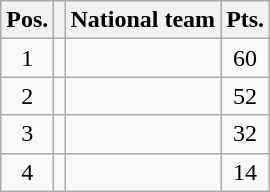<table class=wikitable>
<tr>
<th>Pos.</th>
<th></th>
<th>National team</th>
<th>Pts.</th>
</tr>
<tr align=center >
<td>1</td>
<td></td>
<td align=left></td>
<td>60</td>
</tr>
<tr align=center >
<td>2</td>
<td></td>
<td align=left></td>
<td>52</td>
</tr>
<tr align=center >
<td>3</td>
<td></td>
<td align=left></td>
<td>32</td>
</tr>
<tr align=center>
<td>4</td>
<td></td>
<td align=left></td>
<td>14</td>
</tr>
</table>
